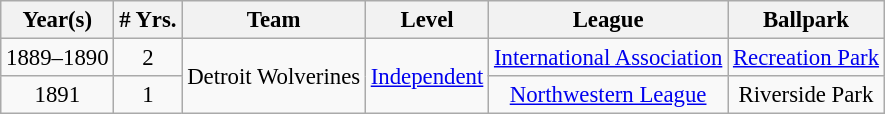<table class="wikitable" style="text-align:center; font-size: 95%;">
<tr>
<th>Year(s)</th>
<th># Yrs.</th>
<th>Team</th>
<th>Level</th>
<th>League</th>
<th>Ballpark</th>
</tr>
<tr>
<td>1889–1890</td>
<td>2</td>
<td rowspan=2>Detroit Wolverines</td>
<td rowspan=2><a href='#'>Independent</a></td>
<td><a href='#'>International Association</a></td>
<td><a href='#'>Recreation Park</a></td>
</tr>
<tr>
<td>1891</td>
<td>1</td>
<td><a href='#'>Northwestern League</a></td>
<td>Riverside Park</td>
</tr>
</table>
